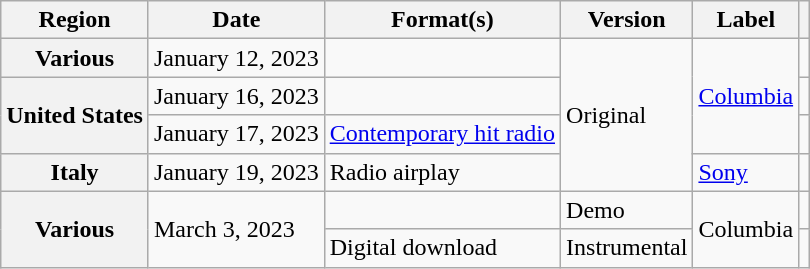<table class="wikitable plainrowheaders">
<tr>
<th scope="col">Region</th>
<th scope="col">Date</th>
<th scope="col">Format(s)</th>
<th scope="col">Version</th>
<th scope="col">Label</th>
<th scope="col"></th>
</tr>
<tr>
<th scope="row">Various</th>
<td>January 12, 2023</td>
<td></td>
<td rowspan="4">Original</td>
<td rowspan="3"><a href='#'>Columbia</a></td>
<td align="center"></td>
</tr>
<tr>
<th rowspan="2" scope="row">United States</th>
<td>January 16, 2023</td>
<td></td>
<td align="center"></td>
</tr>
<tr>
<td>January 17, 2023</td>
<td><a href='#'>Contemporary hit radio</a></td>
<td align="center"></td>
</tr>
<tr>
<th scope="row">Italy</th>
<td>January 19, 2023</td>
<td>Radio airplay</td>
<td><a href='#'>Sony</a></td>
<td align="center"></td>
</tr>
<tr>
<th rowspan="2" scope="row">Various</th>
<td rowspan="2">March 3, 2023</td>
<td></td>
<td>Demo</td>
<td rowspan="2">Columbia</td>
<td align="center"></td>
</tr>
<tr>
<td>Digital download</td>
<td>Instrumental</td>
<td align="center"></td>
</tr>
</table>
